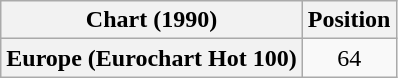<table class="wikitable sortable plainrowheaders">
<tr>
<th>Chart (1990)</th>
<th>Position</th>
</tr>
<tr>
<th scope="row">Europe (Eurochart Hot 100)</th>
<td align="center">64</td>
</tr>
</table>
